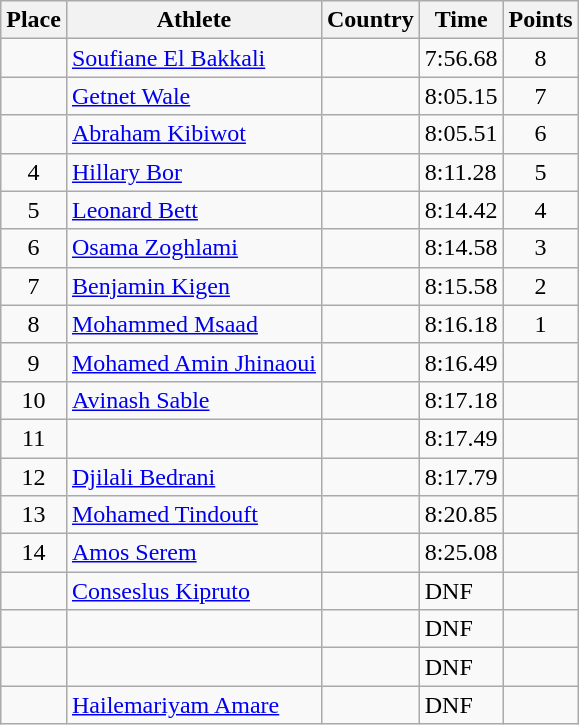<table class="wikitable">
<tr>
<th>Place</th>
<th>Athlete</th>
<th>Country</th>
<th>Time</th>
<th>Points</th>
</tr>
<tr>
<td align=center></td>
<td><a href='#'>Soufiane El Bakkali</a></td>
<td></td>
<td>7:56.68</td>
<td align=center>8</td>
</tr>
<tr>
<td align=center></td>
<td><a href='#'>Getnet Wale</a></td>
<td></td>
<td>8:05.15</td>
<td align=center>7</td>
</tr>
<tr>
<td align=center></td>
<td><a href='#'>Abraham Kibiwot</a></td>
<td></td>
<td>8:05.51</td>
<td align=center>6</td>
</tr>
<tr>
<td align=center>4</td>
<td><a href='#'>Hillary Bor</a></td>
<td></td>
<td>8:11.28</td>
<td align=center>5</td>
</tr>
<tr>
<td align=center>5</td>
<td><a href='#'>Leonard Bett</a></td>
<td></td>
<td>8:14.42</td>
<td align=center>4</td>
</tr>
<tr>
<td align=center>6</td>
<td><a href='#'>Osama Zoghlami</a></td>
<td></td>
<td>8:14.58</td>
<td align=center>3</td>
</tr>
<tr>
<td align=center>7</td>
<td><a href='#'>Benjamin Kigen</a></td>
<td></td>
<td>8:15.58</td>
<td align=center>2</td>
</tr>
<tr>
<td align=center>8</td>
<td><a href='#'>Mohammed Msaad</a></td>
<td></td>
<td>8:16.18</td>
<td align=center>1</td>
</tr>
<tr>
<td align=center>9</td>
<td><a href='#'>Mohamed Amin Jhinaoui</a></td>
<td></td>
<td>8:16.49</td>
<td align=center></td>
</tr>
<tr>
<td align=center>10</td>
<td><a href='#'>Avinash Sable</a></td>
<td></td>
<td>8:17.18</td>
<td align=center></td>
</tr>
<tr>
<td align=center>11</td>
<td></td>
<td></td>
<td>8:17.49</td>
<td align=center></td>
</tr>
<tr>
<td align=center>12</td>
<td><a href='#'>Djilali Bedrani</a></td>
<td></td>
<td>8:17.79</td>
<td align=center></td>
</tr>
<tr>
<td align=center>13</td>
<td><a href='#'>Mohamed Tindouft</a></td>
<td></td>
<td>8:20.85</td>
<td align=center></td>
</tr>
<tr>
<td align=center>14</td>
<td><a href='#'>Amos Serem</a></td>
<td></td>
<td>8:25.08</td>
<td align=center></td>
</tr>
<tr>
<td align=center></td>
<td><a href='#'>Conseslus Kipruto</a></td>
<td></td>
<td>DNF</td>
<td align=center></td>
</tr>
<tr>
<td align=center></td>
<td></td>
<td></td>
<td>DNF</td>
<td align=center></td>
</tr>
<tr>
<td align=center></td>
<td></td>
<td></td>
<td>DNF</td>
<td align=center></td>
</tr>
<tr>
<td align=center></td>
<td><a href='#'>Hailemariyam Amare</a></td>
<td></td>
<td>DNF</td>
<td align=center></td>
</tr>
</table>
